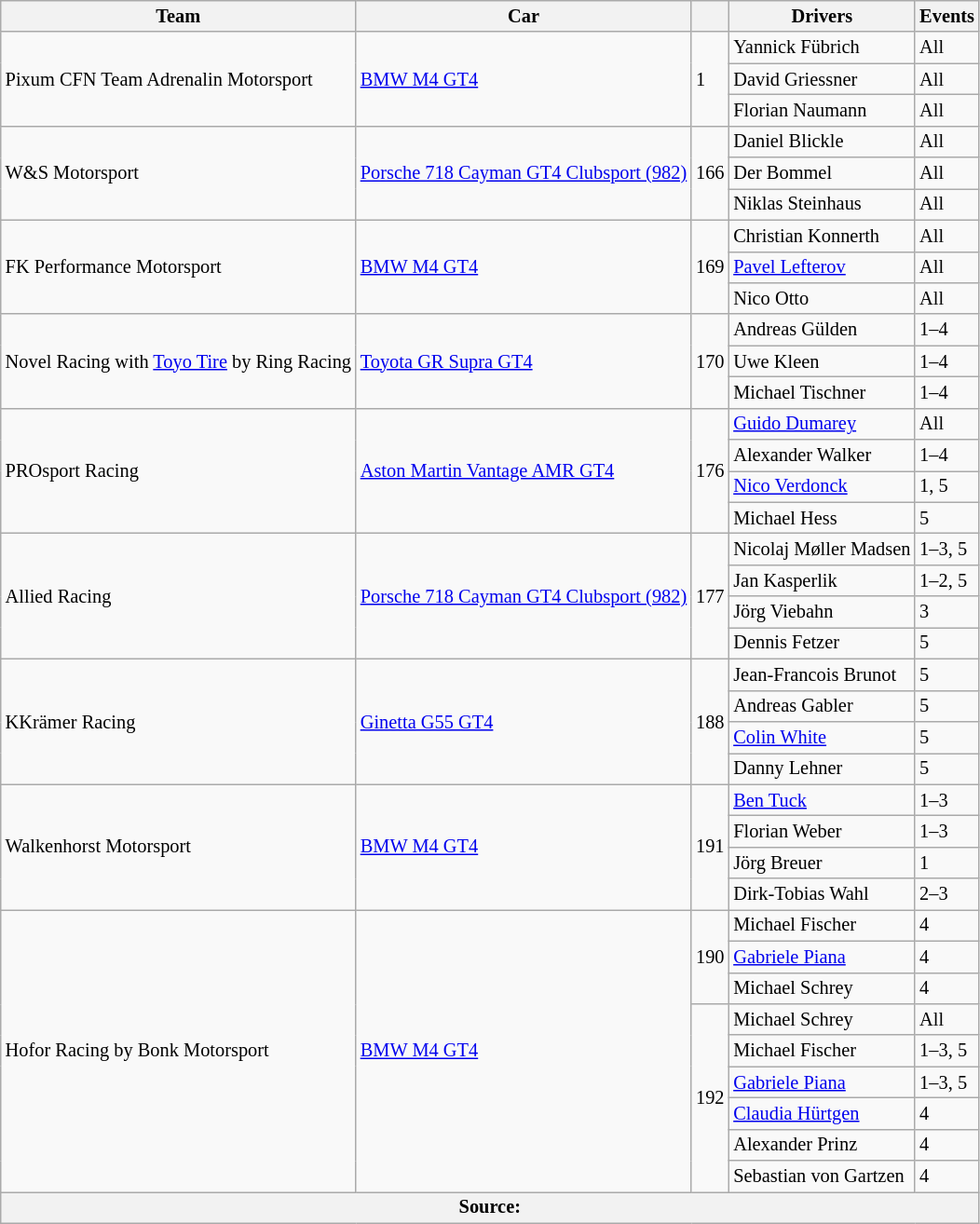<table class="wikitable" style="font-size: 85%">
<tr>
<th>Team</th>
<th>Car</th>
<th></th>
<th>Drivers</th>
<th>Events</th>
</tr>
<tr>
<td rowspan=3> Pixum CFN Team Adrenalin Motorsport</td>
<td rowspan=3><a href='#'>BMW M4 GT4</a></td>
<td rowspan=3>1</td>
<td> Yannick Fübrich</td>
<td>All</td>
</tr>
<tr>
<td> David Griessner</td>
<td>All</td>
</tr>
<tr>
<td> Florian Naumann</td>
<td>All</td>
</tr>
<tr>
<td rowspan=3> W&S Motorsport</td>
<td rowspan=3><a href='#'>Porsche 718 Cayman GT4 Clubsport (982)</a></td>
<td rowspan=3>166</td>
<td> Daniel Blickle</td>
<td>All</td>
</tr>
<tr>
<td> Der Bommel</td>
<td>All</td>
</tr>
<tr>
<td> Niklas Steinhaus</td>
<td>All</td>
</tr>
<tr>
<td rowspan=3> FK Performance Motorsport</td>
<td rowspan=3><a href='#'>BMW M4 GT4</a></td>
<td rowspan=3>169</td>
<td> Christian Konnerth</td>
<td>All</td>
</tr>
<tr>
<td> <a href='#'>Pavel Lefterov</a></td>
<td>All</td>
</tr>
<tr>
<td> Nico Otto</td>
<td>All</td>
</tr>
<tr>
<td rowspan=3> Novel Racing with <a href='#'>Toyo Tire</a> by Ring Racing</td>
<td rowspan=3><a href='#'>Toyota GR Supra GT4</a></td>
<td rowspan=3>170</td>
<td> Andreas Gülden</td>
<td>1–4</td>
</tr>
<tr>
<td> Uwe Kleen</td>
<td>1–4</td>
</tr>
<tr>
<td> Michael Tischner</td>
<td>1–4</td>
</tr>
<tr>
<td rowspan=4> PROsport Racing</td>
<td rowspan=4><a href='#'>Aston Martin Vantage AMR GT4</a></td>
<td rowspan=4>176</td>
<td> <a href='#'>Guido Dumarey</a></td>
<td>All</td>
</tr>
<tr>
<td> Alexander Walker</td>
<td>1–4</td>
</tr>
<tr>
<td> <a href='#'>Nico Verdonck</a></td>
<td>1, 5</td>
</tr>
<tr>
<td> Michael Hess</td>
<td>5</td>
</tr>
<tr>
<td rowspan=4> Allied Racing</td>
<td rowspan=4><a href='#'>Porsche 718 Cayman GT4 Clubsport (982)</a></td>
<td rowspan=4>177</td>
<td> Nicolaj Møller Madsen</td>
<td>1–3, 5</td>
</tr>
<tr>
<td> Jan Kasperlik</td>
<td>1–2, 5</td>
</tr>
<tr>
<td> Jörg Viebahn</td>
<td>3</td>
</tr>
<tr>
<td> Dennis Fetzer</td>
<td>5</td>
</tr>
<tr>
<td rowspan=4> KKrämer Racing</td>
<td rowspan=4><a href='#'>Ginetta G55 GT4</a></td>
<td rowspan=4>188</td>
<td> Jean-Francois Brunot</td>
<td>5</td>
</tr>
<tr>
<td> Andreas Gabler</td>
<td>5</td>
</tr>
<tr>
<td> <a href='#'>Colin White</a></td>
<td>5</td>
</tr>
<tr>
<td> Danny Lehner</td>
<td>5</td>
</tr>
<tr>
<td rowspan=4> Walkenhorst Motorsport</td>
<td rowspan=4><a href='#'>BMW M4 GT4</a></td>
<td rowspan=4>191</td>
<td> <a href='#'>Ben Tuck</a></td>
<td>1–3</td>
</tr>
<tr>
<td> Florian Weber</td>
<td>1–3</td>
</tr>
<tr>
<td> Jörg Breuer</td>
<td>1</td>
</tr>
<tr>
<td> Dirk-Tobias Wahl</td>
<td>2–3</td>
</tr>
<tr>
<td rowspan=9> Hofor Racing by Bonk Motorsport</td>
<td rowspan=9><a href='#'>BMW M4 GT4</a></td>
<td rowspan=3>190</td>
<td> Michael Fischer</td>
<td>4</td>
</tr>
<tr>
<td> <a href='#'>Gabriele Piana</a></td>
<td>4</td>
</tr>
<tr>
<td> Michael Schrey</td>
<td>4</td>
</tr>
<tr>
<td rowspan=6>192</td>
<td> Michael Schrey</td>
<td>All</td>
</tr>
<tr>
<td> Michael Fischer</td>
<td>1–3, 5</td>
</tr>
<tr>
<td> <a href='#'>Gabriele Piana</a></td>
<td>1–3, 5</td>
</tr>
<tr>
<td> <a href='#'>Claudia Hürtgen</a></td>
<td>4</td>
</tr>
<tr>
<td> Alexander Prinz</td>
<td>4</td>
</tr>
<tr>
<td> Sebastian von Gartzen</td>
<td>4</td>
</tr>
<tr>
<th colspan=5>Source:</th>
</tr>
</table>
